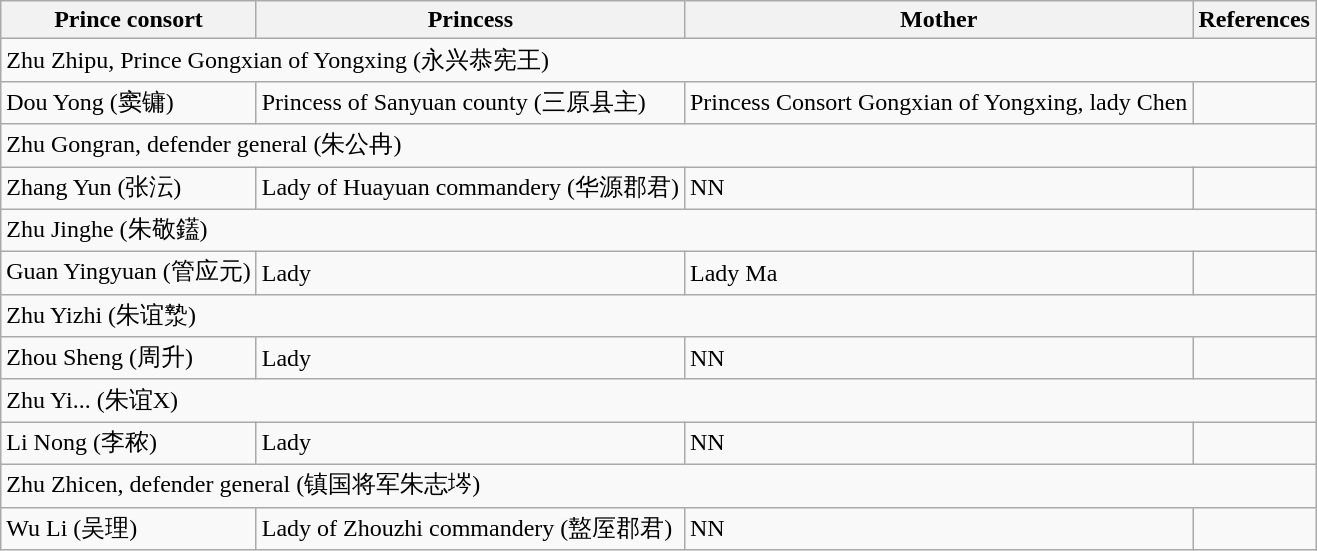<table class="wikitable">
<tr>
<th>Prince consort</th>
<th>Princess</th>
<th>Mother</th>
<th>References</th>
</tr>
<tr>
<td colspan="4">Zhu Zhipu, Prince Gongxian of Yongxing (永兴恭宪王)</td>
</tr>
<tr>
<td>Dou Yong (窦镛)</td>
<td>Princess of Sanyuan county (三原县主)</td>
<td>Princess Consort Gongxian of Yongxing, lady Chen</td>
<td></td>
</tr>
<tr>
<td colspan="4">Zhu Gongran, defender general (朱公冉)</td>
</tr>
<tr>
<td>Zhang Yun (张沄)</td>
<td>Lady of Huayuan commandery (华源郡君)</td>
<td>NN</td>
<td></td>
</tr>
<tr>
<td colspan="4">Zhu Jinghe (朱敬鑉)</td>
</tr>
<tr>
<td>Guan Yingyuan (管应元)</td>
<td>Lady</td>
<td>Lady Ma</td>
<td></td>
</tr>
<tr>
<td colspan="4">Zhu Yizhi (朱谊漐)</td>
</tr>
<tr>
<td>Zhou Sheng (周升)</td>
<td>Lady</td>
<td>NN</td>
<td></td>
</tr>
<tr>
<td colspan="4">Zhu Yi... (朱谊X)</td>
</tr>
<tr>
<td>Li Nong (李秾)</td>
<td>Lady</td>
<td>NN</td>
<td></td>
</tr>
<tr>
<td colspan="4">Zhu Zhicen, defender general (镇国将军朱志埁)</td>
</tr>
<tr>
<td>Wu Li (吴理)</td>
<td>Lady of Zhouzhi commandery (盩厔郡君)</td>
<td>NN</td>
<td></td>
</tr>
</table>
